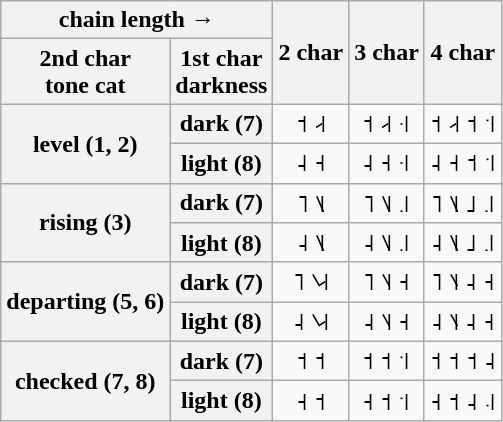<table class="wikitable" style="text-align: center;">
<tr>
<th colspan="2">chain length →</th>
<th rowspan="2">2 char</th>
<th rowspan="2">3 char</th>
<th rowspan="2">4 char</th>
</tr>
<tr>
<th>2nd char<br>tone cat</th>
<th>1st char<br>darkness</th>
</tr>
<tr>
<th rowspan="2">level (1, 2)</th>
<th>dark (7)</th>
<td>˦ ˨˧</td>
<td>˦ ˨˧ ꜊</td>
<td>˦ ˨˧ ˦ ꜉</td>
</tr>
<tr>
<th>light (8)</th>
<td>˨ ˧</td>
<td>˨ ˧ ꜊</td>
<td>˨ ˧ ˦ ꜉</td>
</tr>
<tr>
<th rowspan="2">rising (3)</th>
<th>dark (7)</th>
<td>˥ ˥˩</td>
<td>˥ ˥˩ ꜌</td>
<td>˥ ˥˩ ˩ ꜌</td>
</tr>
<tr>
<th>light (8)</th>
<td>˨ ˥˩</td>
<td>˨ ˥˩ ꜌</td>
<td>˨ ˥˩ ˩ ꜌</td>
</tr>
<tr>
<th rowspan="2">departing (5, 6)</th>
<th>dark (7)</th>
<td>˥ ˥˨˧</td>
<td>˥ ˥˨ ˧</td>
<td>˥ ˥˨ ˨ ˧</td>
</tr>
<tr>
<th>light (8)</th>
<td>˨ ˥˨˧</td>
<td>˨ ˥˨ ˧</td>
<td>˨ ˥˨ ˨ ˧</td>
</tr>
<tr>
<th rowspan="2">checked (7, 8)</th>
<th>dark (7)</th>
<td>˦ ˦</td>
<td>˦ ˦ ꜉</td>
<td>˦ ˦ ˦ ˨</td>
</tr>
<tr>
<th>light (8)</th>
<td>˧ ˦</td>
<td>˧ ˦ ꜉</td>
<td>˧ ˦ ˨ ꜋</td>
</tr>
</table>
